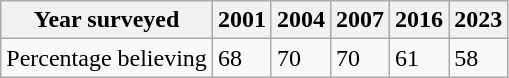<table class="wikitable">
<tr>
<th>Year surveyed</th>
<th>2001</th>
<th>2004</th>
<th>2007</th>
<th>2016</th>
<th>2023</th>
</tr>
<tr>
<td>Percentage believing</td>
<td>68</td>
<td>70</td>
<td>70</td>
<td>61</td>
<td>58</td>
</tr>
</table>
